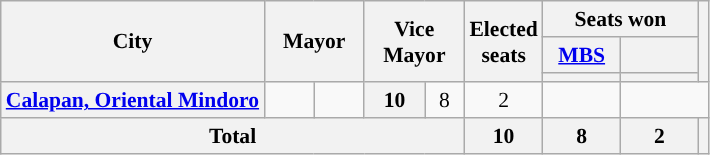<table class="wikitable" style="text-align:center; font-size: 0.9em;">
<tr>
<th rowspan="3">City</th>
<th colspan="2" rowspan="3" style="width:60px;">Mayor</th>
<th colspan="2" rowspan="3" style="width:60px;">Vice Mayor</th>
<th rowspan="3">Elected<br>seats</th>
<th colspan="2">Seats won</th>
<th rowspan="3"></th>
</tr>
<tr>
<th class="unsortable" style="width:45px;"><a href='#'>MBS</a></th>
<th class="unsortable" style="width:45px;"></th>
</tr>
<tr>
<th style="color:inherit;background:"></th>
<th style="color:inherit;background:"></th>
</tr>
<tr>
<th style="text-align: left;"><a href='#'>Calapan, Oriental Mindoro</a></th>
<td></td>
<td></td>
<th>10</th>
<td>8</td>
<td>2</td>
<td></td>
</tr>
<tr>
<th colspan="5">Total</th>
<th>10</th>
<th>8</th>
<th>2</th>
<th></th>
</tr>
</table>
